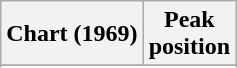<table class="wikitable sortable plainrowheaders" style="text-align:center">
<tr>
<th>Chart (1969)</th>
<th>Peak<br>position</th>
</tr>
<tr>
</tr>
<tr>
</tr>
<tr>
</tr>
<tr>
</tr>
<tr>
</tr>
<tr>
</tr>
<tr>
</tr>
</table>
